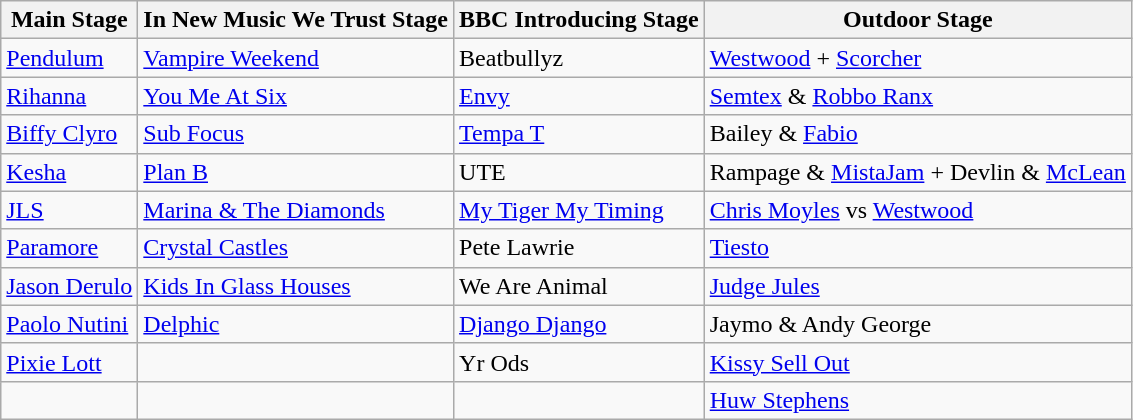<table class="wikitable">
<tr>
<th>Main Stage</th>
<th>In New Music We Trust Stage</th>
<th>BBC Introducing Stage</th>
<th>Outdoor Stage</th>
</tr>
<tr>
<td><a href='#'>Pendulum</a></td>
<td><a href='#'>Vampire Weekend</a></td>
<td>Beatbullyz</td>
<td><a href='#'>Westwood</a> + <a href='#'>Scorcher</a></td>
</tr>
<tr>
<td><a href='#'>Rihanna</a></td>
<td><a href='#'>You Me At Six</a></td>
<td><a href='#'>Envy</a></td>
<td><a href='#'>Semtex</a> & <a href='#'>Robbo Ranx</a></td>
</tr>
<tr>
<td><a href='#'>Biffy Clyro</a></td>
<td><a href='#'>Sub Focus</a></td>
<td><a href='#'>Tempa T</a></td>
<td>Bailey & <a href='#'>Fabio</a></td>
</tr>
<tr>
<td><a href='#'>Kesha</a></td>
<td><a href='#'>Plan B</a></td>
<td>UTE</td>
<td>Rampage & <a href='#'>MistaJam</a> + Devlin & <a href='#'>McLean</a></td>
</tr>
<tr>
<td><a href='#'>JLS</a></td>
<td><a href='#'>Marina & The Diamonds</a></td>
<td><a href='#'>My Tiger My Timing</a></td>
<td><a href='#'>Chris Moyles</a> vs <a href='#'>Westwood</a></td>
</tr>
<tr>
<td><a href='#'>Paramore</a></td>
<td><a href='#'>Crystal Castles</a></td>
<td>Pete Lawrie</td>
<td><a href='#'>Tiesto</a></td>
</tr>
<tr>
<td><a href='#'>Jason Derulo</a></td>
<td><a href='#'>Kids In Glass Houses</a></td>
<td>We Are Animal</td>
<td><a href='#'>Judge Jules</a></td>
</tr>
<tr>
<td><a href='#'>Paolo Nutini</a></td>
<td><a href='#'>Delphic</a></td>
<td><a href='#'>Django Django</a></td>
<td>Jaymo & Andy George</td>
</tr>
<tr>
<td><a href='#'>Pixie Lott</a></td>
<td></td>
<td>Yr Ods</td>
<td><a href='#'>Kissy Sell Out</a></td>
</tr>
<tr>
<td></td>
<td></td>
<td></td>
<td><a href='#'>Huw Stephens</a></td>
</tr>
</table>
